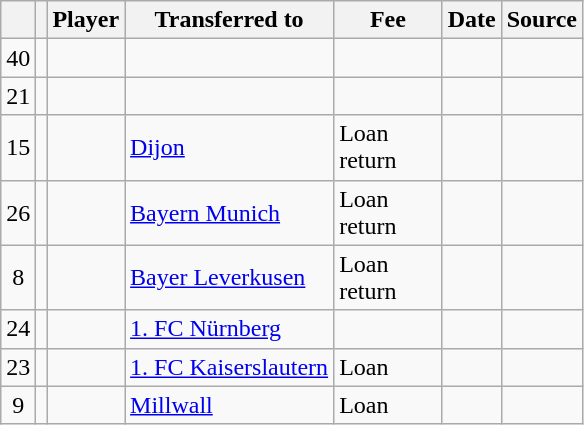<table class="wikitable plainrowheaders sortable">
<tr>
<th></th>
<th></th>
<th scope="col">Player</th>
<th>Transferred to</th>
<th !scope="col"; style="width: 65px;">Fee</th>
<th scope="col">Date</th>
<th scope="col">Source</th>
</tr>
<tr>
<td align="center">40</td>
<td align="center"></td>
<td></td>
<td></td>
<td></td>
<td></td>
<td></td>
</tr>
<tr>
<td align="center">21</td>
<td align="center"></td>
<td></td>
<td></td>
<td></td>
<td></td>
<td></td>
</tr>
<tr>
<td align="center">15</td>
<td align="center"></td>
<td></td>
<td><a href='#'>Dijon</a></td>
<td>Loan return</td>
<td></td>
<td></td>
</tr>
<tr>
<td align="center">26</td>
<td align="center"></td>
<td></td>
<td><a href='#'>Bayern Munich</a></td>
<td>Loan return</td>
<td></td>
<td></td>
</tr>
<tr>
<td align="center">8</td>
<td align="center"></td>
<td></td>
<td><a href='#'>Bayer Leverkusen</a></td>
<td>Loan return</td>
<td></td>
<td></td>
</tr>
<tr>
<td align="center">24</td>
<td align="center"></td>
<td></td>
<td><a href='#'>1. FC Nürnberg</a></td>
<td></td>
<td></td>
<td></td>
</tr>
<tr>
<td align="center">23</td>
<td align="center"></td>
<td></td>
<td><a href='#'>1. FC Kaiserslautern</a></td>
<td>Loan</td>
<td></td>
<td></td>
</tr>
<tr>
<td align="center">9</td>
<td align="center"></td>
<td></td>
<td><a href='#'>Millwall</a></td>
<td>Loan</td>
<td></td>
<td></td>
</tr>
</table>
